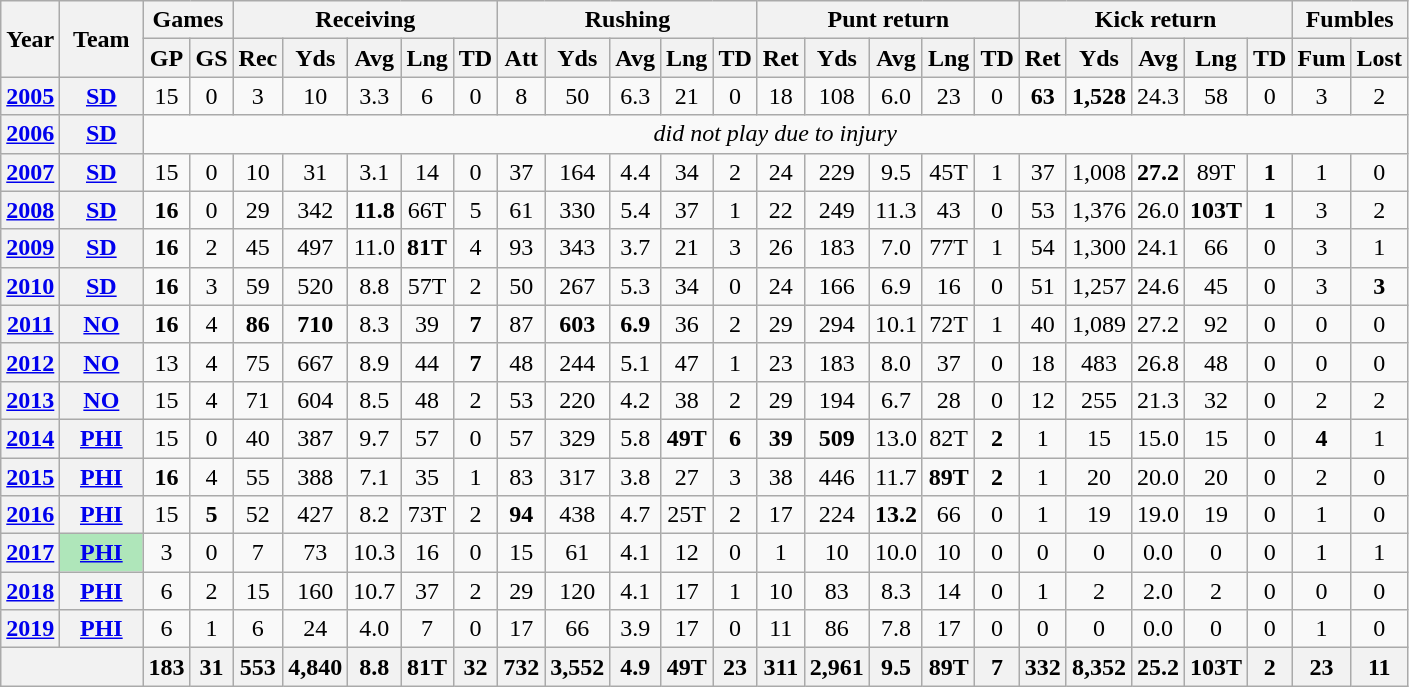<table class=wikitable style="text-align:center;">
<tr>
<th rowspan="2">Year</th>
<th rowspan="2">Team</th>
<th colspan="2">Games</th>
<th colspan="5">Receiving</th>
<th colspan="5">Rushing</th>
<th colspan="5">Punt return</th>
<th colspan="5">Kick return</th>
<th colspan="2">Fumbles</th>
</tr>
<tr>
<th>GP</th>
<th>GS</th>
<th>Rec</th>
<th>Yds</th>
<th>Avg</th>
<th>Lng</th>
<th>TD</th>
<th>Att</th>
<th>Yds</th>
<th>Avg</th>
<th>Lng</th>
<th>TD</th>
<th>Ret</th>
<th>Yds</th>
<th>Avg</th>
<th>Lng</th>
<th>TD</th>
<th>Ret</th>
<th>Yds</th>
<th>Avg</th>
<th>Lng</th>
<th>TD</th>
<th>Fum</th>
<th>Lost</th>
</tr>
<tr>
<th><a href='#'>2005</a></th>
<th><a href='#'>SD</a></th>
<td>15</td>
<td>0</td>
<td>3</td>
<td>10</td>
<td>3.3</td>
<td>6</td>
<td>0</td>
<td>8</td>
<td>50</td>
<td>6.3</td>
<td>21</td>
<td>0</td>
<td>18</td>
<td>108</td>
<td>6.0</td>
<td>23</td>
<td>0</td>
<td><strong>63</strong></td>
<td><strong>1,528</strong></td>
<td>24.3</td>
<td>58</td>
<td>0</td>
<td>3</td>
<td>2</td>
</tr>
<tr>
<th><a href='#'>2006</a></th>
<th><a href='#'>SD</a></th>
<td colspan="24"><em>did not play due to injury</em></td>
</tr>
<tr>
<th><a href='#'>2007</a></th>
<th><a href='#'>SD</a></th>
<td>15</td>
<td>0</td>
<td>10</td>
<td>31</td>
<td>3.1</td>
<td>14</td>
<td>0</td>
<td>37</td>
<td>164</td>
<td>4.4</td>
<td>34</td>
<td>2</td>
<td>24</td>
<td>229</td>
<td>9.5</td>
<td>45T</td>
<td>1</td>
<td>37</td>
<td>1,008</td>
<td><strong>27.2</strong></td>
<td>89T</td>
<td><strong>1</strong></td>
<td>1</td>
<td>0</td>
</tr>
<tr>
<th><a href='#'>2008</a></th>
<th><a href='#'>SD</a></th>
<td><strong>16</strong></td>
<td>0</td>
<td>29</td>
<td>342</td>
<td><strong>11.8</strong></td>
<td>66T</td>
<td>5</td>
<td>61</td>
<td>330</td>
<td>5.4</td>
<td>37</td>
<td>1</td>
<td>22</td>
<td>249</td>
<td>11.3</td>
<td>43</td>
<td>0</td>
<td>53</td>
<td>1,376</td>
<td>26.0</td>
<td><strong>103T</strong></td>
<td><strong>1</strong></td>
<td>3</td>
<td>2</td>
</tr>
<tr>
<th><a href='#'>2009</a></th>
<th><a href='#'>SD</a></th>
<td><strong>16</strong></td>
<td>2</td>
<td>45</td>
<td>497</td>
<td>11.0</td>
<td><strong>81T</strong></td>
<td>4</td>
<td>93</td>
<td>343</td>
<td>3.7</td>
<td>21</td>
<td>3</td>
<td>26</td>
<td>183</td>
<td>7.0</td>
<td>77T</td>
<td>1</td>
<td>54</td>
<td>1,300</td>
<td>24.1</td>
<td>66</td>
<td>0</td>
<td>3</td>
<td>1</td>
</tr>
<tr>
<th><a href='#'>2010</a></th>
<th><a href='#'>SD</a></th>
<td><strong>16</strong></td>
<td>3</td>
<td>59</td>
<td>520</td>
<td>8.8</td>
<td>57T</td>
<td>2</td>
<td>50</td>
<td>267</td>
<td>5.3</td>
<td>34</td>
<td>0</td>
<td>24</td>
<td>166</td>
<td>6.9</td>
<td>16</td>
<td>0</td>
<td>51</td>
<td>1,257</td>
<td>24.6</td>
<td>45</td>
<td>0</td>
<td>3</td>
<td><strong>3</strong></td>
</tr>
<tr>
<th><a href='#'>2011</a></th>
<th><a href='#'>NO</a></th>
<td><strong>16</strong></td>
<td>4</td>
<td><strong>86</strong></td>
<td><strong>710</strong></td>
<td>8.3</td>
<td>39</td>
<td><strong>7</strong></td>
<td>87</td>
<td><strong>603</strong></td>
<td><strong>6.9</strong></td>
<td>36</td>
<td>2</td>
<td>29</td>
<td>294</td>
<td>10.1</td>
<td>72T</td>
<td>1</td>
<td>40</td>
<td>1,089</td>
<td>27.2</td>
<td>92</td>
<td>0</td>
<td>0</td>
<td>0</td>
</tr>
<tr>
<th><a href='#'>2012</a></th>
<th><a href='#'>NO</a></th>
<td>13</td>
<td>4</td>
<td>75</td>
<td>667</td>
<td>8.9</td>
<td>44</td>
<td><strong>7</strong></td>
<td>48</td>
<td>244</td>
<td>5.1</td>
<td>47</td>
<td>1</td>
<td>23</td>
<td>183</td>
<td>8.0</td>
<td>37</td>
<td>0</td>
<td>18</td>
<td>483</td>
<td>26.8</td>
<td>48</td>
<td>0</td>
<td>0</td>
<td>0</td>
</tr>
<tr>
<th><a href='#'>2013</a></th>
<th><a href='#'>NO</a></th>
<td>15</td>
<td>4</td>
<td>71</td>
<td>604</td>
<td>8.5</td>
<td>48</td>
<td>2</td>
<td>53</td>
<td>220</td>
<td>4.2</td>
<td>38</td>
<td>2</td>
<td>29</td>
<td>194</td>
<td>6.7</td>
<td>28</td>
<td>0</td>
<td>12</td>
<td>255</td>
<td>21.3</td>
<td>32</td>
<td>0</td>
<td>2</td>
<td>2</td>
</tr>
<tr>
<th><a href='#'>2014</a></th>
<th><a href='#'>PHI</a></th>
<td>15</td>
<td>0</td>
<td>40</td>
<td>387</td>
<td>9.7</td>
<td>57</td>
<td>0</td>
<td>57</td>
<td>329</td>
<td>5.8</td>
<td><strong>49T</strong></td>
<td><strong>6</strong></td>
<td><strong>39</strong></td>
<td><strong>509</strong></td>
<td>13.0</td>
<td>82T</td>
<td><strong>2</strong></td>
<td>1</td>
<td>15</td>
<td>15.0</td>
<td>15</td>
<td>0</td>
<td><strong>4</strong></td>
<td>1</td>
</tr>
<tr>
<th><a href='#'>2015</a></th>
<th><a href='#'>PHI</a></th>
<td><strong>16</strong></td>
<td>4</td>
<td>55</td>
<td>388</td>
<td>7.1</td>
<td>35</td>
<td>1</td>
<td>83</td>
<td>317</td>
<td>3.8</td>
<td>27</td>
<td>3</td>
<td>38</td>
<td>446</td>
<td>11.7</td>
<td><strong>89T</strong></td>
<td><strong>2</strong></td>
<td>1</td>
<td>20</td>
<td>20.0</td>
<td>20</td>
<td>0</td>
<td>2</td>
<td>0</td>
</tr>
<tr>
<th><a href='#'>2016</a></th>
<th><a href='#'>PHI</a></th>
<td>15</td>
<td><strong>5</strong></td>
<td>52</td>
<td>427</td>
<td>8.2</td>
<td>73T</td>
<td>2</td>
<td><strong>94</strong></td>
<td>438</td>
<td>4.7</td>
<td>25T</td>
<td>2</td>
<td>17</td>
<td>224</td>
<td><strong>13.2</strong></td>
<td>66</td>
<td>0</td>
<td>1</td>
<td>19</td>
<td>19.0</td>
<td>19</td>
<td>0</td>
<td>1</td>
<td>0</td>
</tr>
<tr>
<th><a href='#'>2017</a></th>
<th ! style="background:#afe6ba; width:3em;"><a href='#'>PHI</a></th>
<td>3</td>
<td>0</td>
<td>7</td>
<td>73</td>
<td>10.3</td>
<td>16</td>
<td>0</td>
<td>15</td>
<td>61</td>
<td>4.1</td>
<td>12</td>
<td>0</td>
<td>1</td>
<td>10</td>
<td>10.0</td>
<td>10</td>
<td>0</td>
<td>0</td>
<td>0</td>
<td>0.0</td>
<td>0</td>
<td>0</td>
<td>1</td>
<td>1</td>
</tr>
<tr>
<th><a href='#'>2018</a></th>
<th><a href='#'>PHI</a></th>
<td>6</td>
<td>2</td>
<td>15</td>
<td>160</td>
<td>10.7</td>
<td>37</td>
<td>2</td>
<td>29</td>
<td>120</td>
<td>4.1</td>
<td>17</td>
<td>1</td>
<td>10</td>
<td>83</td>
<td>8.3</td>
<td>14</td>
<td>0</td>
<td>1</td>
<td>2</td>
<td>2.0</td>
<td>2</td>
<td>0</td>
<td>0</td>
<td>0</td>
</tr>
<tr>
<th><a href='#'>2019</a></th>
<th><a href='#'>PHI</a></th>
<td>6</td>
<td>1</td>
<td>6</td>
<td>24</td>
<td>4.0</td>
<td>7</td>
<td>0</td>
<td>17</td>
<td>66</td>
<td>3.9</td>
<td>17</td>
<td>0</td>
<td>11</td>
<td>86</td>
<td>7.8</td>
<td>17</td>
<td>0</td>
<td>0</td>
<td>0</td>
<td>0.0</td>
<td>0</td>
<td>0</td>
<td>1</td>
<td>0</td>
</tr>
<tr>
<th colspan="2"></th>
<th>183</th>
<th>31</th>
<th>553</th>
<th>4,840</th>
<th>8.8</th>
<th>81T</th>
<th>32</th>
<th>732</th>
<th>3,552</th>
<th>4.9</th>
<th>49T</th>
<th>23</th>
<th>311</th>
<th>2,961</th>
<th>9.5</th>
<th>89T</th>
<th>7</th>
<th>332</th>
<th>8,352</th>
<th>25.2</th>
<th>103T</th>
<th>2</th>
<th>23</th>
<th>11</th>
</tr>
</table>
